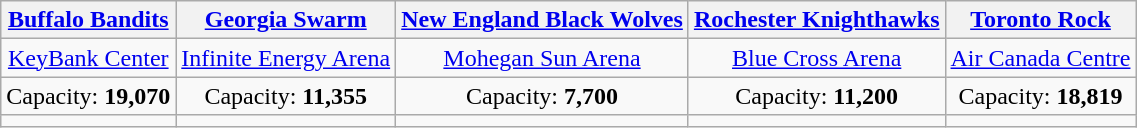<table class="wikitable" style="text-align:center">
<tr>
<th><a href='#'>Buffalo Bandits</a></th>
<th><a href='#'>Georgia Swarm</a></th>
<th><a href='#'>New England Black Wolves</a></th>
<th><a href='#'>Rochester Knighthawks</a></th>
<th><a href='#'>Toronto Rock</a></th>
</tr>
<tr>
<td><a href='#'>KeyBank Center</a></td>
<td><a href='#'>Infinite Energy Arena</a></td>
<td><a href='#'>Mohegan Sun Arena</a></td>
<td><a href='#'>Blue Cross Arena</a></td>
<td><a href='#'>Air Canada Centre</a></td>
</tr>
<tr>
<td>Capacity: <strong>19,070</strong></td>
<td>Capacity: <strong>11,355</strong></td>
<td>Capacity: <strong>7,700</strong></td>
<td>Capacity: <strong>11,200</strong></td>
<td>Capacity: <strong>18,819</strong></td>
</tr>
<tr>
<td></td>
<td></td>
<td></td>
<td></td>
<td></td>
</tr>
</table>
